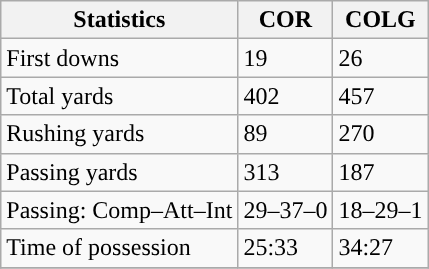<table class="wikitable" style="float: left;">
<tr>
<th>Statistics</th>
<th>COR</th>
<th>COLG</th>
</tr>
<tr>
<td>First downs</td>
<td>19</td>
<td>26</td>
</tr>
<tr>
<td>Total yards</td>
<td>402</td>
<td>457</td>
</tr>
<tr>
<td>Rushing yards</td>
<td>89</td>
<td>270</td>
</tr>
<tr>
<td>Passing yards</td>
<td>313</td>
<td>187</td>
</tr>
<tr>
<td>Passing: Comp–Att–Int</td>
<td>29–37–0</td>
<td>18–29–1</td>
</tr>
<tr>
<td>Time of possession</td>
<td>25:33</td>
<td>34:27</td>
</tr>
<tr>
</tr>
</table>
